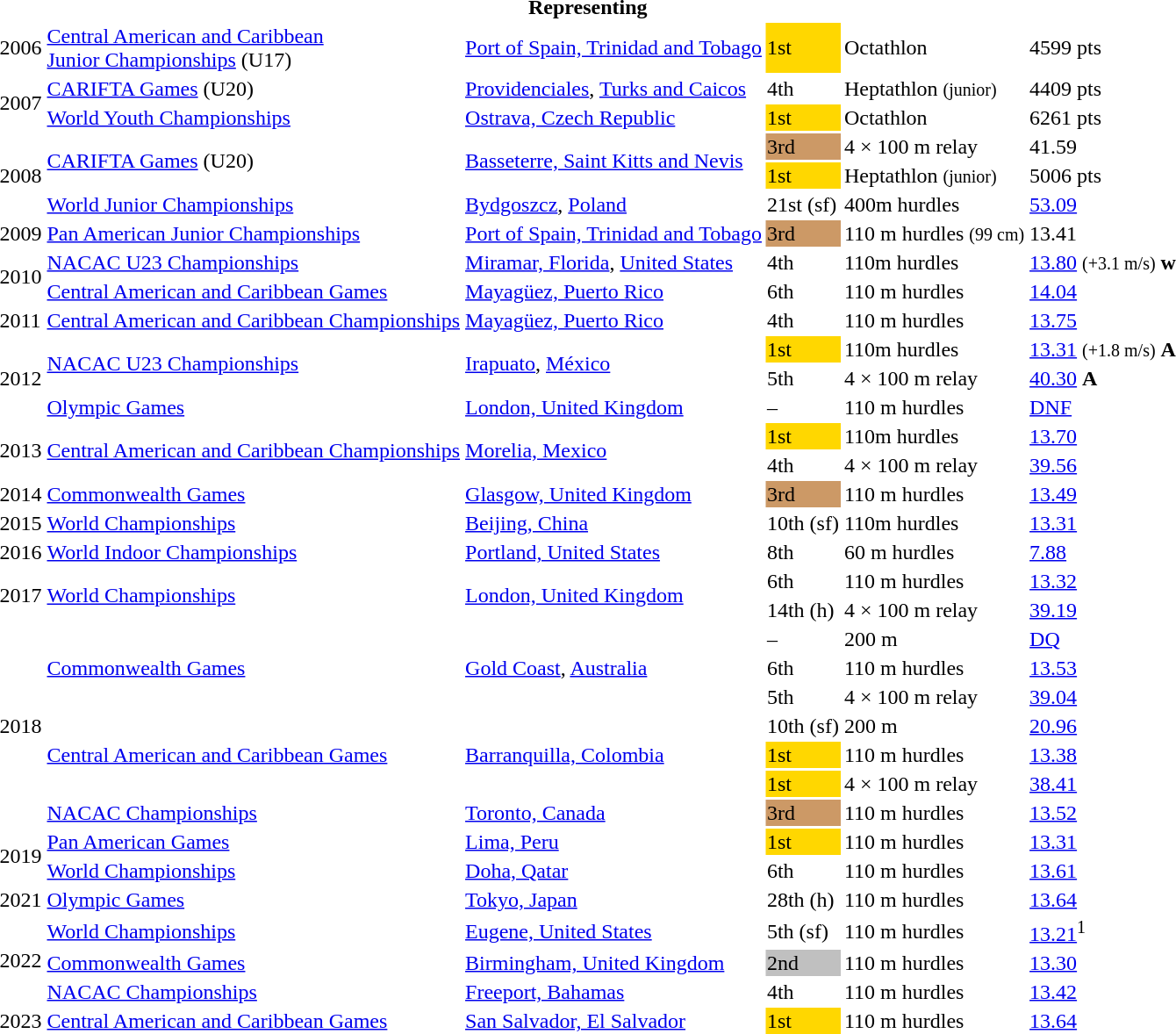<table>
<tr>
<th colspan="6">Representing </th>
</tr>
<tr>
<td>2006</td>
<td><a href='#'>Central American and Caribbean<br>Junior Championships</a> (U17)</td>
<td><a href='#'>Port of Spain, Trinidad and Tobago</a></td>
<td bgcolor=gold>1st</td>
<td>Octathlon</td>
<td>4599 pts</td>
</tr>
<tr>
<td rowspan=2>2007</td>
<td><a href='#'>CARIFTA Games</a> (U20)</td>
<td><a href='#'>Providenciales</a>, <a href='#'>Turks and Caicos</a></td>
<td>4th</td>
<td>Heptathlon <small>(junior)</small></td>
<td>4409 pts</td>
</tr>
<tr>
<td><a href='#'>World Youth Championships</a></td>
<td><a href='#'>Ostrava, Czech Republic</a></td>
<td bgcolor=gold>1st</td>
<td>Octathlon</td>
<td>6261 pts</td>
</tr>
<tr>
<td rowspan=3>2008</td>
<td rowspan=2><a href='#'>CARIFTA Games</a> (U20)</td>
<td rowspan=2><a href='#'>Basseterre, Saint Kitts and Nevis</a></td>
<td bgcolor=cc9966>3rd</td>
<td>4 × 100 m relay</td>
<td>41.59</td>
</tr>
<tr>
<td bgcolor=gold>1st</td>
<td>Heptathlon <small>(junior)</small></td>
<td>5006 pts</td>
</tr>
<tr>
<td><a href='#'>World Junior Championships</a></td>
<td><a href='#'>Bydgoszcz</a>, <a href='#'>Poland</a></td>
<td>21st (sf)</td>
<td>400m hurdles</td>
<td><a href='#'>53.09</a></td>
</tr>
<tr>
<td>2009</td>
<td><a href='#'>Pan American Junior Championships</a></td>
<td><a href='#'>Port of Spain, Trinidad and Tobago</a></td>
<td bgcolor=cc9966>3rd</td>
<td>110 m hurdles <small>(99 cm)</small></td>
<td>13.41</td>
</tr>
<tr>
<td rowspan=2>2010</td>
<td><a href='#'>NACAC U23 Championships</a></td>
<td><a href='#'>Miramar, Florida</a>, <a href='#'>United States</a></td>
<td>4th</td>
<td>110m hurdles</td>
<td><a href='#'>13.80</a> <small>(+3.1 m/s)</small> <strong>w</strong></td>
</tr>
<tr>
<td><a href='#'>Central American and Caribbean Games</a></td>
<td><a href='#'>Mayagüez, Puerto Rico</a></td>
<td>6th</td>
<td>110 m hurdles</td>
<td><a href='#'>14.04</a></td>
</tr>
<tr>
<td>2011</td>
<td><a href='#'>Central American and Caribbean Championships</a></td>
<td><a href='#'>Mayagüez, Puerto Rico</a></td>
<td>4th</td>
<td>110 m hurdles</td>
<td><a href='#'>13.75</a></td>
</tr>
<tr>
<td rowspan=3>2012</td>
<td rowspan=2><a href='#'>NACAC U23 Championships</a></td>
<td rowspan=2><a href='#'>Irapuato</a>, <a href='#'>México</a></td>
<td bgcolor=gold>1st</td>
<td>110m hurdles</td>
<td><a href='#'>13.31</a> <small>(+1.8 m/s)</small> <strong>A</strong></td>
</tr>
<tr>
<td>5th</td>
<td>4 × 100 m relay</td>
<td><a href='#'>40.30</a> <strong>A</strong></td>
</tr>
<tr>
<td><a href='#'>Olympic Games</a></td>
<td><a href='#'>London, United Kingdom</a></td>
<td>–</td>
<td>110 m hurdles</td>
<td><a href='#'>DNF</a></td>
</tr>
<tr>
<td rowspan=2>2013</td>
<td rowspan=2><a href='#'>Central American and Caribbean Championships</a></td>
<td rowspan=2><a href='#'>Morelia, Mexico</a></td>
<td bgcolor=gold>1st</td>
<td>110m hurdles</td>
<td><a href='#'>13.70</a></td>
</tr>
<tr>
<td>4th</td>
<td>4 × 100 m relay</td>
<td><a href='#'>39.56</a></td>
</tr>
<tr>
<td>2014</td>
<td><a href='#'>Commonwealth Games</a></td>
<td><a href='#'>Glasgow, United Kingdom</a></td>
<td bgcolor=cc9966>3rd</td>
<td>110 m hurdles</td>
<td><a href='#'>13.49</a></td>
</tr>
<tr>
<td>2015</td>
<td><a href='#'>World Championships</a></td>
<td><a href='#'>Beijing, China</a></td>
<td>10th (sf)</td>
<td>110m hurdles</td>
<td><a href='#'>13.31</a></td>
</tr>
<tr>
<td>2016</td>
<td><a href='#'>World Indoor Championships</a></td>
<td><a href='#'>Portland, United States</a></td>
<td>8th</td>
<td>60 m hurdles</td>
<td><a href='#'>7.88</a></td>
</tr>
<tr>
<td rowspan=2>2017</td>
<td rowspan=2><a href='#'>World Championships</a></td>
<td rowspan=2><a href='#'>London, United Kingdom</a></td>
<td>6th</td>
<td>110 m hurdles</td>
<td><a href='#'>13.32</a></td>
</tr>
<tr>
<td>14th (h)</td>
<td>4 × 100 m relay</td>
<td><a href='#'>39.19</a></td>
</tr>
<tr>
<td rowspan=7>2018</td>
<td rowspan=3><a href='#'>Commonwealth Games</a></td>
<td rowspan=3><a href='#'>Gold Coast</a>, <a href='#'>Australia</a></td>
<td>–</td>
<td>200 m</td>
<td><a href='#'>DQ</a></td>
</tr>
<tr>
<td>6th</td>
<td>110 m hurdles</td>
<td><a href='#'>13.53</a></td>
</tr>
<tr>
<td>5th</td>
<td>4 × 100 m relay</td>
<td><a href='#'>39.04</a></td>
</tr>
<tr>
<td rowspan=3><a href='#'>Central American and Caribbean Games</a></td>
<td rowspan=3><a href='#'>Barranquilla, Colombia</a></td>
<td>10th (sf)</td>
<td>200 m</td>
<td><a href='#'>20.96</a></td>
</tr>
<tr>
<td bgcolor=gold>1st</td>
<td>110 m hurdles</td>
<td><a href='#'>13.38</a></td>
</tr>
<tr>
<td bgcolor=gold>1st</td>
<td>4 × 100 m relay</td>
<td><a href='#'>38.41</a></td>
</tr>
<tr>
<td><a href='#'>NACAC Championships</a></td>
<td><a href='#'>Toronto, Canada</a></td>
<td bgcolor=cc9966>3rd</td>
<td>110 m hurdles</td>
<td><a href='#'>13.52</a></td>
</tr>
<tr>
<td rowspan=2>2019</td>
<td><a href='#'>Pan American Games</a></td>
<td><a href='#'>Lima, Peru</a></td>
<td bgcolor=gold>1st</td>
<td>110 m hurdles</td>
<td><a href='#'>13.31</a></td>
</tr>
<tr>
<td><a href='#'>World Championships</a></td>
<td><a href='#'>Doha, Qatar</a></td>
<td>6th</td>
<td>110 m hurdles</td>
<td><a href='#'>13.61</a></td>
</tr>
<tr>
<td>2021</td>
<td><a href='#'>Olympic Games</a></td>
<td><a href='#'>Tokyo, Japan</a></td>
<td>28th (h)</td>
<td>110 m hurdles</td>
<td><a href='#'>13.64</a></td>
</tr>
<tr>
<td rowspan=3>2022</td>
<td><a href='#'>World Championships</a></td>
<td><a href='#'>Eugene, United States</a></td>
<td>5th (sf)</td>
<td>110 m hurdles</td>
<td><a href='#'>13.21</a><sup>1</sup></td>
</tr>
<tr>
<td><a href='#'>Commonwealth Games</a></td>
<td><a href='#'>Birmingham, United Kingdom</a></td>
<td bgcolor=silver>2nd</td>
<td>110 m hurdles</td>
<td><a href='#'>13.30</a></td>
</tr>
<tr>
<td><a href='#'>NACAC Championships</a></td>
<td><a href='#'>Freeport, Bahamas</a></td>
<td>4th</td>
<td>110 m hurdles</td>
<td><a href='#'>13.42</a></td>
</tr>
<tr>
<td>2023</td>
<td><a href='#'>Central American and Caribbean Games</a></td>
<td><a href='#'>San Salvador, El Salvador</a></td>
<td bgcolor=gold>1st</td>
<td>110 m hurdles</td>
<td><a href='#'>13.64</a></td>
</tr>
</table>
